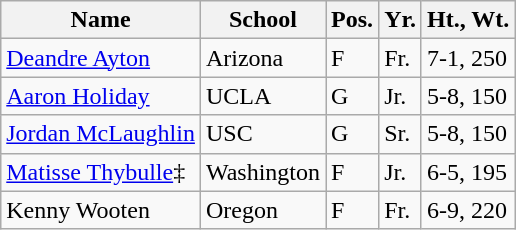<table class="wikitable">
<tr>
<th>Name</th>
<th>School</th>
<th>Pos.</th>
<th>Yr.</th>
<th>Ht., Wt.</th>
</tr>
<tr>
<td><a href='#'>Deandre Ayton</a></td>
<td>Arizona</td>
<td>F</td>
<td>Fr.</td>
<td>7-1, 250</td>
</tr>
<tr>
<td><a href='#'>Aaron Holiday</a></td>
<td>UCLA</td>
<td>G</td>
<td>Jr.</td>
<td>5-8, 150</td>
</tr>
<tr>
<td><a href='#'>Jordan McLaughlin</a></td>
<td>USC</td>
<td>G</td>
<td>Sr.</td>
<td>5-8, 150</td>
</tr>
<tr>
<td><a href='#'>Matisse Thybulle</a>‡</td>
<td>Washington</td>
<td>F</td>
<td>Jr.</td>
<td>6-5, 195</td>
</tr>
<tr>
<td>Kenny Wooten</td>
<td>Oregon</td>
<td>F</td>
<td>Fr.</td>
<td>6-9, 220</td>
</tr>
</table>
